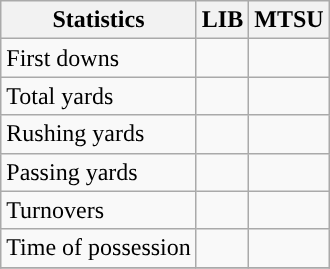<table class="wikitable">
<tr>
<th>Statistics</th>
<th>LIB</th>
<th>MTSU</th>
</tr>
<tr>
<td>First downs</td>
<td></td>
<td></td>
</tr>
<tr>
<td>Total yards</td>
<td></td>
<td></td>
</tr>
<tr>
<td>Rushing yards</td>
<td></td>
<td></td>
</tr>
<tr>
<td>Passing yards</td>
<td></td>
<td></td>
</tr>
<tr>
<td>Turnovers</td>
<td></td>
<td></td>
</tr>
<tr>
<td>Time of possession</td>
<td></td>
<td></td>
</tr>
<tr>
</tr>
</table>
